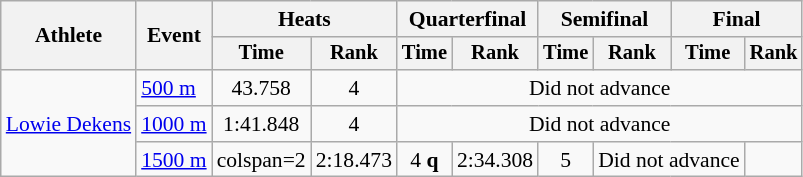<table class="wikitable" style="font-size:90%">
<tr>
<th rowspan=2>Athlete</th>
<th rowspan=2>Event</th>
<th colspan=2>Heats</th>
<th colspan=2>Quarterfinal</th>
<th colspan=2>Semifinal</th>
<th colspan=2>Final</th>
</tr>
<tr style="font-size:95%">
<th>Time</th>
<th>Rank</th>
<th>Time</th>
<th>Rank</th>
<th>Time</th>
<th>Rank</th>
<th>Time</th>
<th>Rank</th>
</tr>
<tr align=center>
<td align=left rowspan=3><a href='#'>Lowie Dekens</a></td>
<td align=left><a href='#'>500 m</a></td>
<td>43.758</td>
<td>4</td>
<td colspan=6>Did not advance</td>
</tr>
<tr align=center>
<td align=left><a href='#'>1000 m</a></td>
<td>1:41.848</td>
<td>4</td>
<td colspan=6>Did not advance</td>
</tr>
<tr align=center>
<td align=left><a href='#'>1500 m</a></td>
<td>colspan=2</td>
<td>2:18.473</td>
<td>4 <strong>q</strong></td>
<td>2:34.308</td>
<td>5</td>
<td colspan=2>Did not advance</td>
</tr>
</table>
